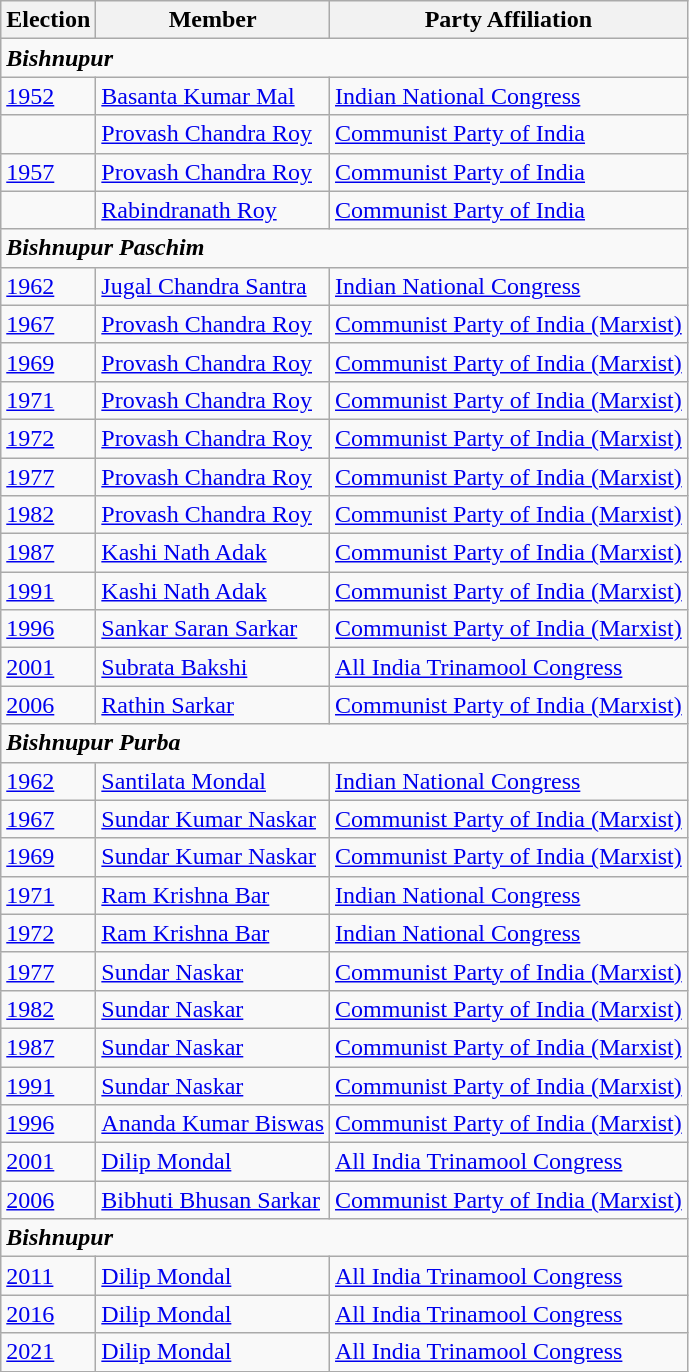<table class="wikitable sortable">
<tr>
<th>Election</th>
<th>Member</th>
<th>Party Affiliation</th>
</tr>
<tr>
<td colspan="3"><strong><em>Bishnupur</em></strong></td>
</tr>
<tr>
<td><a href='#'>1952</a></td>
<td><a href='#'>Basanta Kumar Mal</a></td>
<td><a href='#'>Indian National Congress</a></td>
</tr>
<tr>
<td></td>
<td><a href='#'>Provash Chandra Roy</a></td>
<td><a href='#'>Communist Party of India</a></td>
</tr>
<tr>
<td><a href='#'>1957</a></td>
<td><a href='#'>Provash Chandra Roy</a></td>
<td><a href='#'>Communist Party of India</a></td>
</tr>
<tr>
<td></td>
<td><a href='#'>Rabindranath Roy</a></td>
<td><a href='#'>Communist Party of India</a></td>
</tr>
<tr>
<td colspan="3"><strong><em>Bishnupur Paschim</em></strong></td>
</tr>
<tr>
<td><a href='#'>1962</a></td>
<td><a href='#'>Jugal Chandra Santra</a></td>
<td><a href='#'>Indian National Congress</a></td>
</tr>
<tr>
<td><a href='#'>1967</a></td>
<td><a href='#'>Provash Chandra Roy</a></td>
<td><a href='#'>Communist Party of India (Marxist)</a></td>
</tr>
<tr>
<td><a href='#'>1969</a></td>
<td><a href='#'>Provash Chandra Roy</a></td>
<td><a href='#'>Communist Party of India (Marxist)</a></td>
</tr>
<tr>
<td><a href='#'>1971</a></td>
<td><a href='#'>Provash Chandra Roy</a></td>
<td><a href='#'>Communist Party of India (Marxist)</a></td>
</tr>
<tr>
<td><a href='#'>1972</a></td>
<td><a href='#'>Provash Chandra Roy</a></td>
<td><a href='#'>Communist Party of India (Marxist)</a></td>
</tr>
<tr>
<td><a href='#'>1977</a></td>
<td><a href='#'>Provash Chandra Roy</a></td>
<td><a href='#'>Communist Party of India (Marxist)</a></td>
</tr>
<tr>
<td><a href='#'>1982</a></td>
<td><a href='#'>Provash Chandra Roy</a></td>
<td><a href='#'>Communist Party of India (Marxist)</a></td>
</tr>
<tr>
<td><a href='#'>1987</a></td>
<td><a href='#'>Kashi Nath Adak</a></td>
<td><a href='#'>Communist Party of India (Marxist)</a></td>
</tr>
<tr>
<td><a href='#'>1991</a></td>
<td><a href='#'>Kashi Nath Adak</a></td>
<td><a href='#'>Communist Party of India (Marxist)</a></td>
</tr>
<tr>
<td><a href='#'>1996</a></td>
<td><a href='#'>Sankar Saran Sarkar</a></td>
<td><a href='#'>Communist Party of India (Marxist)</a></td>
</tr>
<tr>
<td><a href='#'>2001</a></td>
<td><a href='#'>Subrata Bakshi</a></td>
<td><a href='#'>All India Trinamool Congress</a></td>
</tr>
<tr>
<td><a href='#'>2006</a></td>
<td><a href='#'>Rathin Sarkar</a></td>
<td><a href='#'>Communist Party of India (Marxist)</a></td>
</tr>
<tr>
<td colspan="3"><strong><em>Bishnupur Purba</em></strong></td>
</tr>
<tr>
<td><a href='#'>1962</a></td>
<td><a href='#'>Santilata Mondal</a></td>
<td><a href='#'>Indian National Congress</a></td>
</tr>
<tr>
<td><a href='#'>1967</a></td>
<td><a href='#'>Sundar Kumar Naskar</a></td>
<td><a href='#'>Communist Party of India (Marxist)</a></td>
</tr>
<tr>
<td><a href='#'>1969</a></td>
<td><a href='#'>Sundar Kumar Naskar</a></td>
<td><a href='#'>Communist Party of India (Marxist)</a></td>
</tr>
<tr>
<td><a href='#'>1971</a></td>
<td><a href='#'>Ram Krishna Bar</a></td>
<td><a href='#'>Indian National Congress</a></td>
</tr>
<tr>
<td><a href='#'>1972</a></td>
<td><a href='#'>Ram Krishna Bar</a></td>
<td><a href='#'>Indian National Congress</a></td>
</tr>
<tr>
<td><a href='#'>1977</a></td>
<td><a href='#'>Sundar Naskar</a></td>
<td><a href='#'>Communist Party of India (Marxist)</a></td>
</tr>
<tr>
<td><a href='#'>1982</a></td>
<td><a href='#'>Sundar Naskar</a></td>
<td><a href='#'>Communist Party of India (Marxist)</a></td>
</tr>
<tr>
<td><a href='#'>1987</a></td>
<td><a href='#'>Sundar Naskar</a></td>
<td><a href='#'>Communist Party of India (Marxist)</a></td>
</tr>
<tr>
<td><a href='#'>1991</a></td>
<td><a href='#'>Sundar Naskar</a></td>
<td><a href='#'>Communist Party of India (Marxist)</a></td>
</tr>
<tr>
<td><a href='#'>1996</a></td>
<td><a href='#'>Ananda Kumar Biswas</a></td>
<td><a href='#'>Communist Party of India (Marxist)</a></td>
</tr>
<tr>
<td><a href='#'>2001</a></td>
<td><a href='#'>Dilip Mondal</a></td>
<td><a href='#'>All India Trinamool Congress</a></td>
</tr>
<tr>
<td><a href='#'>2006</a></td>
<td><a href='#'>Bibhuti Bhusan Sarkar</a></td>
<td><a href='#'>Communist Party of India (Marxist)</a></td>
</tr>
<tr>
<td colspan="3"><strong><em>Bishnupur</em></strong></td>
</tr>
<tr>
<td><a href='#'>2011</a></td>
<td><a href='#'>Dilip Mondal</a></td>
<td><a href='#'>All India Trinamool Congress</a></td>
</tr>
<tr>
<td><a href='#'>2016</a></td>
<td><a href='#'>Dilip Mondal</a></td>
<td><a href='#'>All India Trinamool Congress</a></td>
</tr>
<tr>
<td><a href='#'>2021</a></td>
<td><a href='#'>Dilip Mondal</a></td>
<td><a href='#'>All India Trinamool Congress</a></td>
</tr>
</table>
